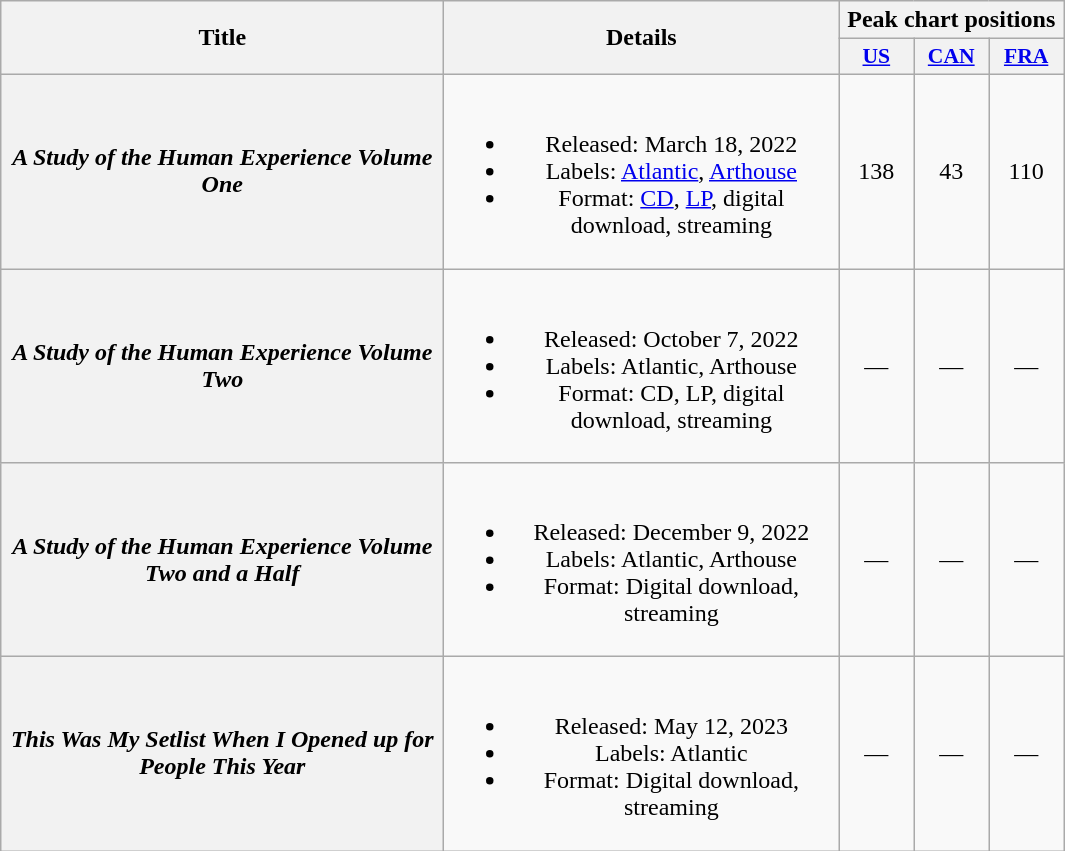<table class="wikitable plainrowheaders" style="text-align:center;">
<tr>
<th scope="col" rowspan="2" style="width:18em;">Title</th>
<th scope="col" rowspan="2" style="width:16em;">Details</th>
<th scope="col" colspan="3">Peak chart positions</th>
</tr>
<tr>
<th scope="col" style="width:3em;font-size:90%;"><a href='#'>US</a><br></th>
<th scope="col" style="width:3em;font-size:90%;"><a href='#'>CAN</a><br></th>
<th scope="col" style="width:3em;font-size:90%;"><a href='#'>FRA</a><br></th>
</tr>
<tr>
<th scope="row"><em>A Study of the Human Experience Volume One</em></th>
<td><br><ul><li>Released: March 18, 2022</li><li>Labels: <a href='#'>Atlantic</a>, <a href='#'>Arthouse</a></li><li>Format: <a href='#'>CD</a>, <a href='#'>LP</a>, digital download, streaming</li></ul></td>
<td>138</td>
<td>43</td>
<td>110</td>
</tr>
<tr>
<th scope="row"><em>A Study of the Human Experience Volume Two</em></th>
<td><br><ul><li>Released: October 7, 2022</li><li>Labels: Atlantic, Arthouse</li><li>Format: CD, LP, digital download, streaming</li></ul></td>
<td>—</td>
<td>—</td>
<td>—</td>
</tr>
<tr>
<th scope="row"><em>A Study of the Human Experience Volume Two and a Half</em></th>
<td><br><ul><li>Released: December 9, 2022</li><li>Labels: Atlantic, Arthouse</li><li>Format: Digital download, streaming</li></ul></td>
<td>—</td>
<td>—</td>
<td>—</td>
</tr>
<tr>
<th scope="row"><em>This Was My Setlist When I Opened up for People This Year</em></th>
<td><br><ul><li>Released: May 12, 2023</li><li>Labels: Atlantic</li><li>Format: Digital download, streaming</li></ul></td>
<td>—</td>
<td>—</td>
<td>—</td>
</tr>
</table>
